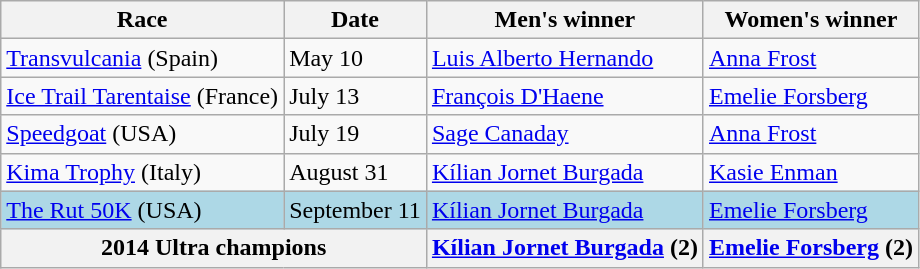<table class="wikitable" width= style="font-size:90%; text-align:center;">
<tr>
<th>Race</th>
<th>Date</th>
<th>Men's winner</th>
<th>Women's winner</th>
</tr>
<tr>
<td><a href='#'>Transvulcania</a> (Spain)</td>
<td>May 10</td>
<td><a href='#'>Luis Alberto Hernando</a></td>
<td><a href='#'>Anna Frost</a></td>
</tr>
<tr>
<td><a href='#'>Ice Trail Tarentaise</a> (France)</td>
<td>July 13</td>
<td><a href='#'>François D'Haene</a></td>
<td><a href='#'>Emelie Forsberg</a></td>
</tr>
<tr>
<td><a href='#'>Speedgoat</a> (USA)</td>
<td>July 19</td>
<td><a href='#'>Sage Canaday</a></td>
<td><a href='#'>Anna Frost</a></td>
</tr>
<tr>
<td><a href='#'>Kima Trophy</a> (Italy)</td>
<td>August 31</td>
<td><a href='#'>Kílian Jornet Burgada</a></td>
<td><a href='#'>Kasie Enman</a></td>
</tr>
<tr bgcolor=lightblue>
<td><a href='#'>The Rut 50K</a> (USA)</td>
<td>September 11</td>
<td><a href='#'>Kílian Jornet Burgada</a></td>
<td><a href='#'>Emelie Forsberg</a></td>
</tr>
<tr>
<th colspan=2 align="center">2014 Ultra champions</th>
<th align="center"><a href='#'>Kílian Jornet Burgada</a> (2)</th>
<th align="center"><a href='#'>Emelie Forsberg</a> (2)</th>
</tr>
</table>
